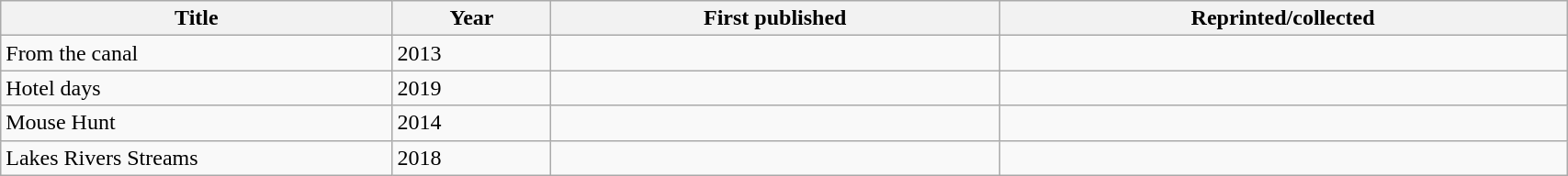<table class='wikitable sortable' width='90%'>
<tr>
<th width=25%>Title</th>
<th>Year</th>
<th>First published</th>
<th>Reprinted/collected</th>
</tr>
<tr>
<td>From the canal</td>
<td>2013</td>
<td></td>
<td></td>
</tr>
<tr>
<td>Hotel days</td>
<td>2019</td>
<td></td>
<td></td>
</tr>
<tr>
<td>Mouse Hunt</td>
<td>2014</td>
<td></td>
<td></td>
</tr>
<tr>
<td>Lakes Rivers Streams</td>
<td>2018</td>
<td></td>
<td></td>
</tr>
</table>
